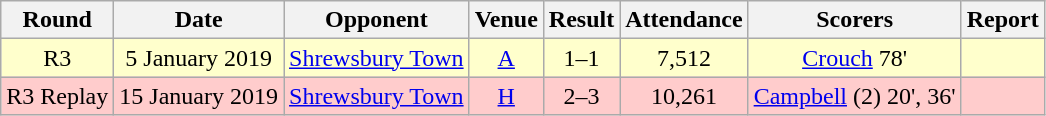<table class="wikitable" style="font-size:100%; text-align:center">
<tr>
<th>Round</th>
<th>Date</th>
<th>Opponent</th>
<th>Venue</th>
<th>Result</th>
<th>Attendance</th>
<th>Scorers</th>
<th>Report</th>
</tr>
<tr bgcolor=FFFFCC>
<td>R3</td>
<td>5 January 2019</td>
<td><a href='#'>Shrewsbury Town</a></td>
<td><a href='#'>A</a></td>
<td>1–1</td>
<td>7,512</td>
<td><a href='#'>Crouch</a> 78'</td>
<td></td>
</tr>
<tr bgcolor=FFCCCC>
<td>R3 Replay</td>
<td>15 January 2019</td>
<td><a href='#'>Shrewsbury Town</a></td>
<td><a href='#'>H</a></td>
<td>2–3</td>
<td>10,261</td>
<td><a href='#'>Campbell</a> (2) 20', 36'</td>
<td></td>
</tr>
</table>
